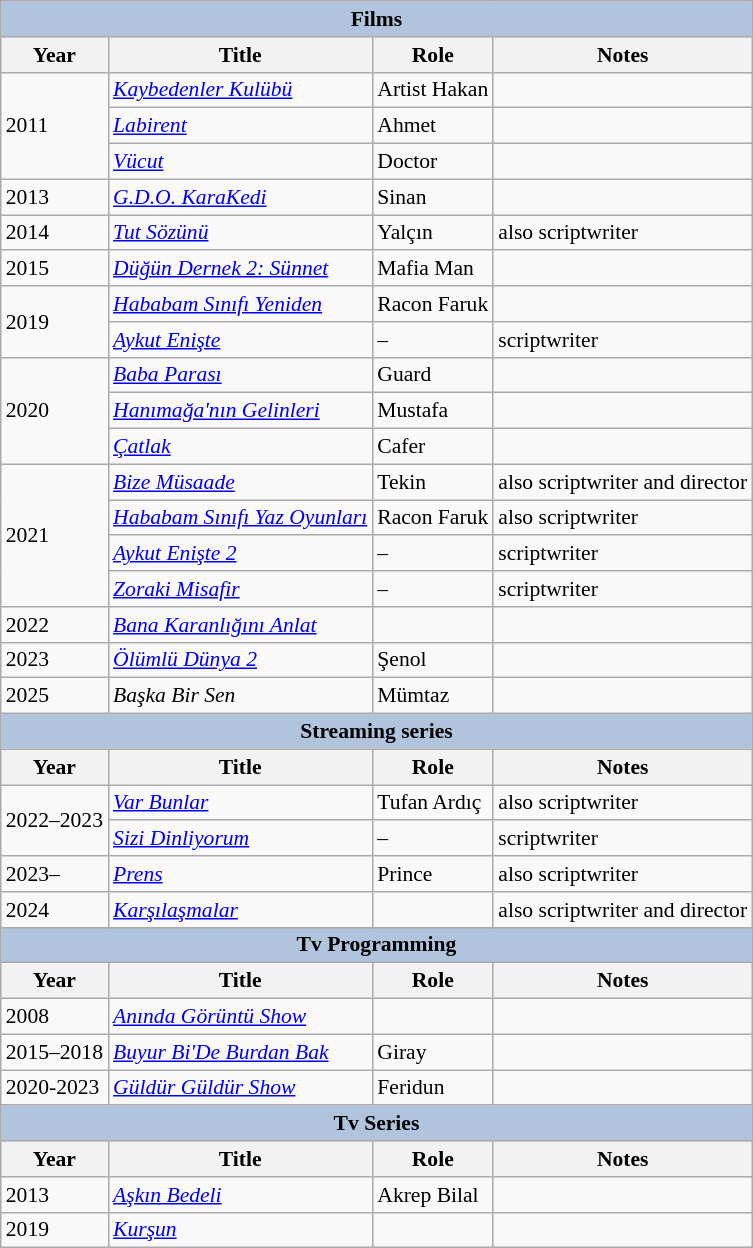<table class="wikitable" border="2" cellpadding="4" cellspacing="0" style="font-size:90%">
<tr>
<th colspan="4" style="background:LightSteelBlue">Films</th>
</tr>
<tr>
<th>Year</th>
<th>Title</th>
<th>Role</th>
<th>Notes</th>
</tr>
<tr>
<td rowspan="3">2011</td>
<td><em><a href='#'>Kaybedenler Kulübü</a></em></td>
<td>Artist Hakan</td>
<td></td>
</tr>
<tr>
<td><em><a href='#'>Labirent</a></em></td>
<td>Ahmet</td>
<td></td>
</tr>
<tr>
<td><em><a href='#'>Vücut</a></em></td>
<td>Doctor</td>
<td></td>
</tr>
<tr>
<td>2013</td>
<td><em><a href='#'>G.D.O. KaraKedi</a></em></td>
<td>Sinan</td>
<td></td>
</tr>
<tr>
<td>2014</td>
<td><em><a href='#'>Tut Sözünü</a></em></td>
<td>Yalçın</td>
<td>also scriptwriter</td>
</tr>
<tr>
<td>2015</td>
<td><em><a href='#'>Düğün Dernek 2: Sünnet</a></em></td>
<td>Mafia Man</td>
<td></td>
</tr>
<tr>
<td rowspan="2">2019</td>
<td><em><a href='#'>Hababam Sınıfı Yeniden</a></em></td>
<td>Racon Faruk</td>
<td></td>
</tr>
<tr>
<td><em><a href='#'>Aykut Enişte</a></em></td>
<td>–</td>
<td>scriptwriter</td>
</tr>
<tr>
<td rowspan="3">2020</td>
<td><em><a href='#'>Baba Parası</a></em></td>
<td>Guard</td>
<td></td>
</tr>
<tr>
<td><em><a href='#'>Hanımağa'nın Gelinleri</a></em></td>
<td>Mustafa</td>
<td></td>
</tr>
<tr>
<td><em><a href='#'>Çatlak</a></em></td>
<td>Cafer</td>
<td></td>
</tr>
<tr>
<td rowspan="4">2021</td>
<td><em><a href='#'>Bize Müsaade</a></em></td>
<td>Tekin</td>
<td>also scriptwriter and director</td>
</tr>
<tr>
<td><em><a href='#'>Hababam Sınıfı Yaz Oyunları</a></em></td>
<td>Racon Faruk</td>
<td>also scriptwriter</td>
</tr>
<tr>
<td><em><a href='#'>Aykut Enişte 2</a></em></td>
<td>–</td>
<td>scriptwriter</td>
</tr>
<tr>
<td><em><a href='#'>Zoraki Misafir</a></em></td>
<td>–</td>
<td>scriptwriter</td>
</tr>
<tr>
<td>2022</td>
<td><em><a href='#'>Bana Karanlığını Anlat</a></em></td>
<td></td>
<td></td>
</tr>
<tr>
<td>2023</td>
<td><em><a href='#'>Ölümlü Dünya 2</a></em></td>
<td>Şenol</td>
<td></td>
</tr>
<tr>
<td>2025</td>
<td><em>Başka Bir Sen</em></td>
<td>Mümtaz</td>
<td></td>
</tr>
<tr>
<th colspan="4" style="background:LightSteelBlue">Streaming series</th>
</tr>
<tr>
<th>Year</th>
<th>Title</th>
<th>Role</th>
<th>Notes</th>
</tr>
<tr>
<td rowspan="2">2022–2023</td>
<td><em><a href='#'>Var Bunlar</a></em></td>
<td>Tufan Ardıç</td>
<td>also scriptwriter</td>
</tr>
<tr>
<td><em><a href='#'>Sizi Dinliyorum</a></em></td>
<td>–</td>
<td>scriptwriter</td>
</tr>
<tr>
<td>2023–</td>
<td><em><a href='#'>Prens</a></em></td>
<td>Prince</td>
<td>also scriptwriter</td>
</tr>
<tr>
<td>2024</td>
<td><em><a href='#'>Karşılaşmalar</a></em></td>
<td></td>
<td>also scriptwriter and director</td>
</tr>
<tr>
<th colspan="4" style="background:LightSteelBlue">Tv Programming</th>
</tr>
<tr>
<th>Year</th>
<th>Title</th>
<th>Role</th>
<th>Notes</th>
</tr>
<tr>
<td>2008</td>
<td><em><a href='#'>Anında Görüntü Show</a></em></td>
<td></td>
<td></td>
</tr>
<tr>
<td>2015–2018</td>
<td><em><a href='#'>Buyur Bi'De Burdan Bak</a></em></td>
<td>Giray</td>
<td></td>
</tr>
<tr>
<td>2020-2023</td>
<td><em><a href='#'>Güldür Güldür Show</a></em></td>
<td>Feridun</td>
<td></td>
</tr>
<tr>
<th colspan="4" style="background:LightSteelBlue">Tv Series</th>
</tr>
<tr>
<th>Year</th>
<th>Title</th>
<th>Role</th>
<th>Notes</th>
</tr>
<tr>
<td>2013</td>
<td><em><a href='#'>Aşkın Bedeli</a></em></td>
<td>Akrep Bilal</td>
<td></td>
</tr>
<tr>
<td>2019</td>
<td><em><a href='#'>Kurşun</a></em></td>
<td></td>
<td></td>
</tr>
</table>
